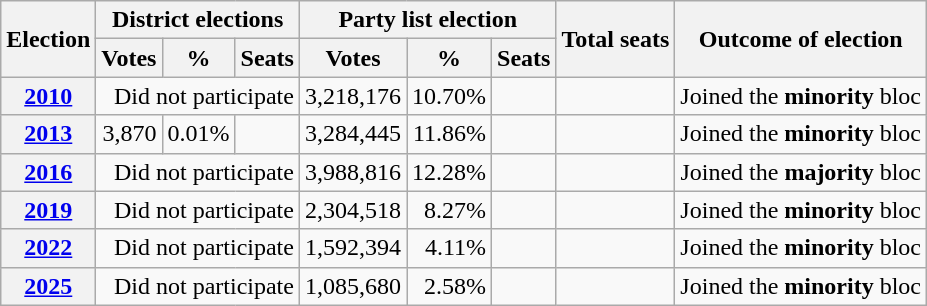<table class=wikitable style="text-align:right">
<tr>
<th rowspan="2">Election</th>
<th colspan="3">District elections</th>
<th colspan="3">Party list election</th>
<th rowspan="2">Total seats</th>
<th rowspan="2">Outcome of election</th>
</tr>
<tr>
<th>Votes</th>
<th>%</th>
<th>Seats</th>
<th>Votes</th>
<th>%</th>
<th>Seats</th>
</tr>
<tr>
<th align="left"><a href='#'>2010</a></th>
<td colspan="3">Did not participate</td>
<td>3,218,176</td>
<td>10.70%</td>
<td></td>
<td></td>
<td>Joined the <strong>minority</strong> bloc</td>
</tr>
<tr>
<th align="left"><a href='#'>2013</a></th>
<td>3,870</td>
<td>0.01%</td>
<td></td>
<td>3,284,445</td>
<td>11.86%</td>
<td></td>
<td></td>
<td>Joined the <strong>minority</strong> bloc</td>
</tr>
<tr>
<th align="left"><a href='#'>2016</a></th>
<td colspan="3">Did not participate</td>
<td>3,988,816</td>
<td>12.28%</td>
<td></td>
<td></td>
<td>Joined the <strong>majority</strong> bloc</td>
</tr>
<tr>
<th align="left"><a href='#'>2019</a></th>
<td colspan="3">Did not participate</td>
<td>2,304,518</td>
<td>8.27%</td>
<td></td>
<td></td>
<td>Joined the <strong>minority</strong> bloc</td>
</tr>
<tr>
<th align="left"><a href='#'>2022</a></th>
<td colspan="3">Did not participate</td>
<td>1,592,394</td>
<td>4.11%</td>
<td></td>
<td></td>
<td>Joined the <strong>minority</strong> bloc</td>
</tr>
<tr>
<th align="left"><a href='#'>2025</a></th>
<td colspan="3">Did not participate</td>
<td>1,085,680</td>
<td>2.58%</td>
<td></td>
<td></td>
<td>Joined the <strong>minority</strong> bloc</td>
</tr>
</table>
